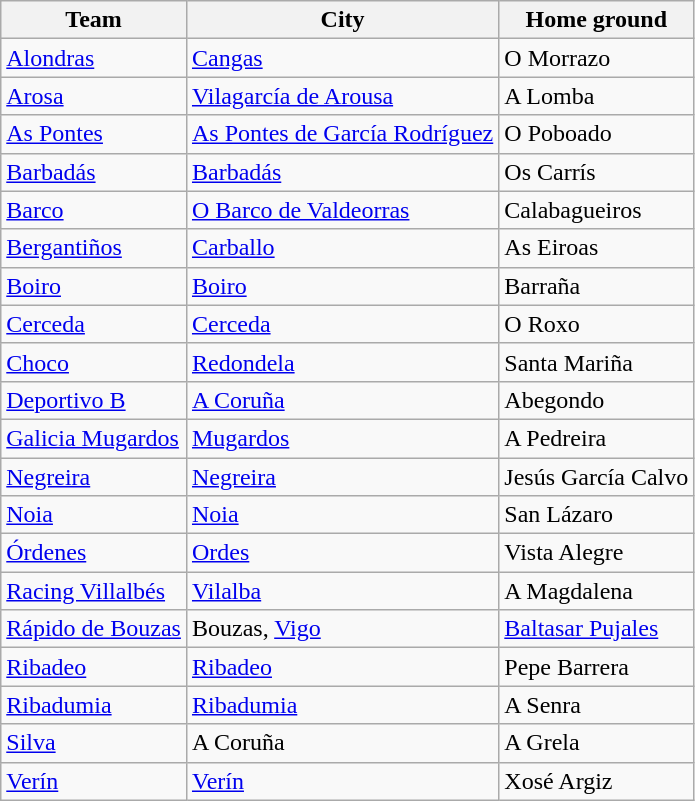<table class="wikitable sortable">
<tr>
<th>Team</th>
<th>City</th>
<th>Home ground</th>
</tr>
<tr>
<td><a href='#'>Alondras</a></td>
<td><a href='#'>Cangas</a></td>
<td>O Morrazo</td>
</tr>
<tr>
<td><a href='#'>Arosa</a></td>
<td><a href='#'>Vilagarcía de Arousa</a></td>
<td>A Lomba</td>
</tr>
<tr>
<td><a href='#'>As Pontes</a></td>
<td><a href='#'>As Pontes de García Rodríguez</a></td>
<td>O Poboado</td>
</tr>
<tr>
<td><a href='#'>Barbadás</a></td>
<td><a href='#'>Barbadás</a></td>
<td>Os Carrís</td>
</tr>
<tr>
<td><a href='#'>Barco</a></td>
<td><a href='#'>O Barco de Valdeorras</a></td>
<td>Calabagueiros</td>
</tr>
<tr>
<td><a href='#'>Bergantiños</a></td>
<td><a href='#'>Carballo</a></td>
<td>As Eiroas</td>
</tr>
<tr>
<td><a href='#'>Boiro</a></td>
<td><a href='#'>Boiro</a></td>
<td>Barraña</td>
</tr>
<tr>
<td><a href='#'>Cerceda</a></td>
<td><a href='#'>Cerceda</a></td>
<td>O Roxo</td>
</tr>
<tr>
<td><a href='#'>Choco</a></td>
<td><a href='#'>Redondela</a></td>
<td>Santa Mariña</td>
</tr>
<tr>
<td><a href='#'>Deportivo B</a></td>
<td><a href='#'>A Coruña</a></td>
<td>Abegondo</td>
</tr>
<tr>
<td><a href='#'>Galicia Mugardos</a></td>
<td><a href='#'>Mugardos</a></td>
<td>A Pedreira</td>
</tr>
<tr>
<td><a href='#'>Negreira</a></td>
<td><a href='#'>Negreira</a></td>
<td>Jesús García Calvo</td>
</tr>
<tr>
<td><a href='#'>Noia</a></td>
<td><a href='#'>Noia</a></td>
<td>San Lázaro</td>
</tr>
<tr>
<td><a href='#'>Órdenes</a></td>
<td><a href='#'>Ordes</a></td>
<td>Vista Alegre</td>
</tr>
<tr>
<td><a href='#'>Racing Villalbés</a></td>
<td><a href='#'>Vilalba</a></td>
<td>A Magdalena</td>
</tr>
<tr>
<td><a href='#'>Rápido de Bouzas</a></td>
<td>Bouzas, <a href='#'>Vigo</a></td>
<td><a href='#'>Baltasar Pujales</a></td>
</tr>
<tr>
<td><a href='#'>Ribadeo</a></td>
<td><a href='#'>Ribadeo</a></td>
<td>Pepe Barrera</td>
</tr>
<tr>
<td><a href='#'>Ribadumia</a></td>
<td><a href='#'>Ribadumia</a></td>
<td>A Senra</td>
</tr>
<tr>
<td><a href='#'>Silva</a></td>
<td>A Coruña</td>
<td>A Grela</td>
</tr>
<tr>
<td><a href='#'>Verín</a></td>
<td><a href='#'>Verín</a></td>
<td>Xosé Argiz</td>
</tr>
</table>
